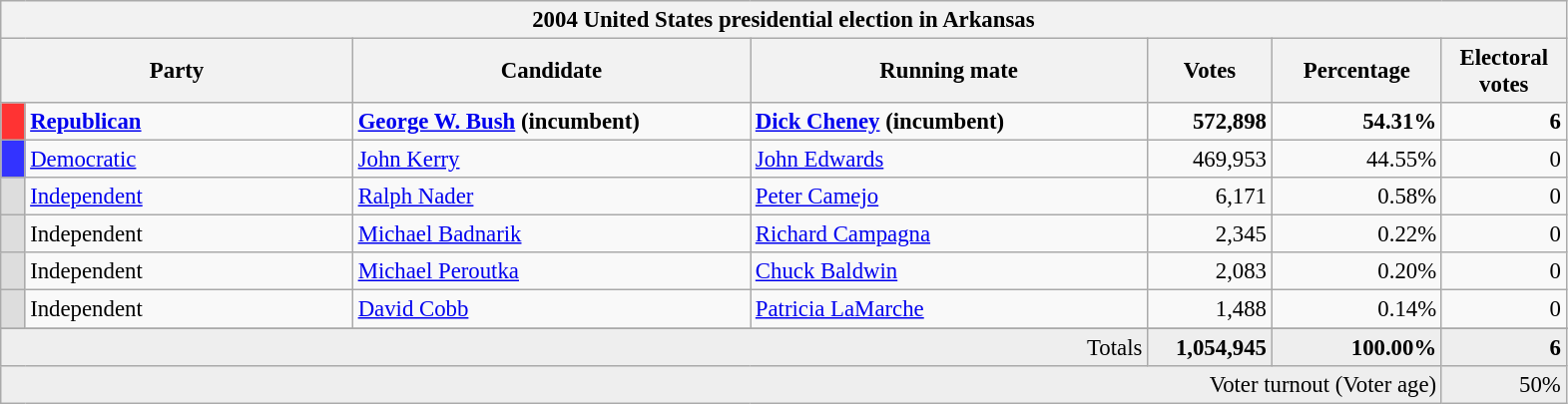<table class="wikitable" style="font-size: 95%;">
<tr>
<th colspan="7">2004 United States presidential election in Arkansas</th>
</tr>
<tr>
<th colspan="2" style="width: 15em">Party</th>
<th style="width: 17em">Candidate</th>
<th style="width: 17em">Running mate</th>
<th style="width: 5em">Votes</th>
<th style="width: 7em">Percentage</th>
<th style="width: 5em">Electoral votes</th>
</tr>
<tr>
<th style="background-color:#FF3333; width: 3px"></th>
<td style="width: 130px"><strong><a href='#'>Republican</a></strong></td>
<td><strong><a href='#'>George W. Bush</a></strong> <strong>(incumbent)</strong></td>
<td><strong><a href='#'>Dick Cheney</a></strong> <strong>(incumbent)</strong></td>
<td align="right"><strong>572,898</strong></td>
<td align="right"><strong>54.31%</strong></td>
<td align="right"><strong>6</strong></td>
</tr>
<tr>
<th style="background-color:#3333FF; width: 3px"></th>
<td style="width: 130px"><a href='#'>Democratic</a></td>
<td><a href='#'>John Kerry</a></td>
<td><a href='#'>John Edwards</a></td>
<td align="right">469,953</td>
<td align="right">44.55%</td>
<td align="right">0</td>
</tr>
<tr>
<th style="background-color:#DDDDDD; width: 3px"></th>
<td style="width: 130px"><a href='#'>Independent</a></td>
<td><a href='#'>Ralph Nader</a></td>
<td><a href='#'>Peter Camejo</a></td>
<td align="right">6,171</td>
<td align="right">0.58%</td>
<td align="right">0</td>
</tr>
<tr>
<th style="background-color:#DDDDDD; width: 3px"></th>
<td style="width: 130px">Independent</td>
<td><a href='#'>Michael Badnarik</a></td>
<td><a href='#'>Richard Campagna</a></td>
<td align="right">2,345</td>
<td align="right">0.22%</td>
<td align="right">0</td>
</tr>
<tr>
<th style="background-color:#DDDDDD; width: 3px"></th>
<td style="width: 130px">Independent</td>
<td><a href='#'>Michael Peroutka</a></td>
<td><a href='#'>Chuck Baldwin</a></td>
<td align="right">2,083</td>
<td align="right">0.20%</td>
<td align="right">0</td>
</tr>
<tr>
<th style="background-color:#DDDDDD; width: 3px"></th>
<td style="width: 130px">Independent</td>
<td><a href='#'>David Cobb</a></td>
<td><a href='#'>Patricia LaMarche</a></td>
<td align="right">1,488</td>
<td align="right">0.14%</td>
<td align="right">0</td>
</tr>
<tr>
</tr>
<tr bgcolor="#EEEEEE">
<td colspan="4" align="right">Totals</td>
<td align="right"><strong>1,054,945</strong></td>
<td align="right"><strong>100.00%</strong></td>
<td align="right"><strong>6</strong></td>
</tr>
<tr bgcolor="#EEEEEE">
<td colspan="6" align="right">Voter turnout (Voter age)</td>
<td colspan="1" align="right">50%</td>
</tr>
</table>
